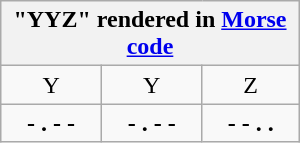<table class="wikitable" style="width:200px; margin:auto;">
<tr>
<th colspan="3">"YYZ" rendered in <a href='#'>Morse code</a></th>
</tr>
<tr style="text-align:center;">
<td>Y</td>
<td>Y</td>
<td>Z</td>
</tr>
<tr style="text-align:center;">
<td><strong>- . - -</strong></td>
<td><strong>- . - -</strong></td>
<td><strong>- - . .</strong></td>
</tr>
</table>
